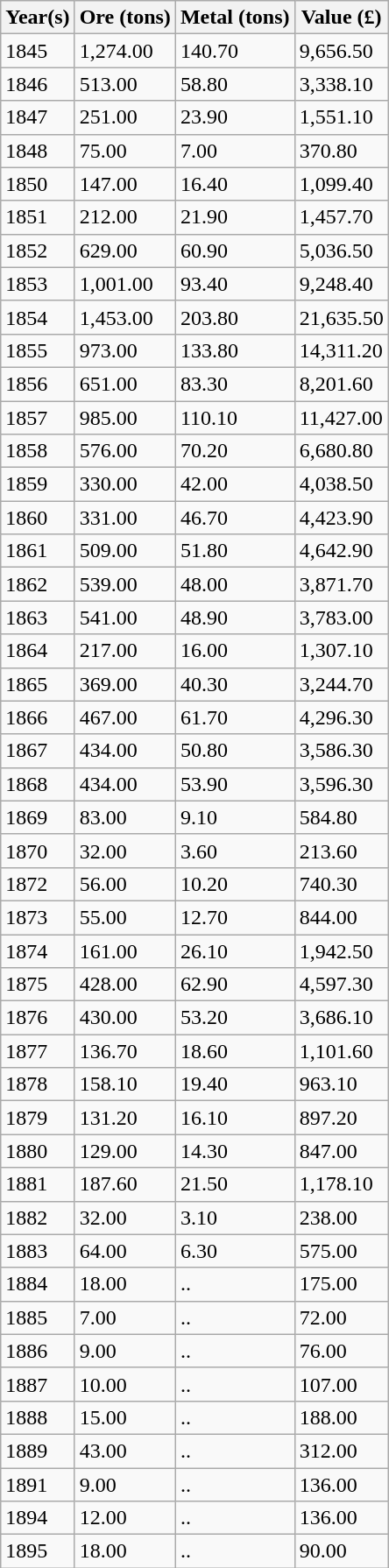<table class="wikitable sortable mw-collapsible mw-collapsed">
<tr>
<th>Year(s)</th>
<th>Ore (tons)</th>
<th>Metal (tons)</th>
<th>Value (£)</th>
</tr>
<tr>
<td>1845</td>
<td>1,274.00</td>
<td>140.70</td>
<td>9,656.50</td>
</tr>
<tr>
<td>1846</td>
<td>513.00</td>
<td>58.80</td>
<td>3,338.10</td>
</tr>
<tr>
<td>1847</td>
<td>251.00</td>
<td>23.90</td>
<td>1,551.10</td>
</tr>
<tr>
<td>1848</td>
<td>75.00</td>
<td>7.00</td>
<td>370.80</td>
</tr>
<tr>
<td>1850</td>
<td>147.00</td>
<td>16.40</td>
<td>1,099.40</td>
</tr>
<tr>
<td>1851</td>
<td>212.00</td>
<td>21.90</td>
<td>1,457.70</td>
</tr>
<tr>
<td>1852</td>
<td>629.00</td>
<td>60.90</td>
<td>5,036.50</td>
</tr>
<tr>
<td>1853</td>
<td>1,001.00</td>
<td>93.40</td>
<td>9,248.40</td>
</tr>
<tr>
<td>1854</td>
<td>1,453.00</td>
<td>203.80</td>
<td>21,635.50</td>
</tr>
<tr>
<td>1855</td>
<td>973.00</td>
<td>133.80</td>
<td>14,311.20</td>
</tr>
<tr>
<td>1856</td>
<td>651.00</td>
<td>83.30</td>
<td>8,201.60</td>
</tr>
<tr>
<td>1857</td>
<td>985.00</td>
<td>110.10</td>
<td>11,427.00</td>
</tr>
<tr>
<td>1858</td>
<td>576.00</td>
<td>70.20</td>
<td>6,680.80</td>
</tr>
<tr>
<td>1859</td>
<td>330.00</td>
<td>42.00</td>
<td>4,038.50</td>
</tr>
<tr>
<td>1860</td>
<td>331.00</td>
<td>46.70</td>
<td>4,423.90</td>
</tr>
<tr>
<td>1861</td>
<td>509.00</td>
<td>51.80</td>
<td>4,642.90</td>
</tr>
<tr>
<td>1862</td>
<td>539.00</td>
<td>48.00</td>
<td>3,871.70</td>
</tr>
<tr>
<td>1863</td>
<td>541.00</td>
<td>48.90</td>
<td>3,783.00</td>
</tr>
<tr>
<td>1864</td>
<td>217.00</td>
<td>16.00</td>
<td>1,307.10</td>
</tr>
<tr>
<td>1865</td>
<td>369.00</td>
<td>40.30</td>
<td>3,244.70</td>
</tr>
<tr>
<td>1866</td>
<td>467.00</td>
<td>61.70</td>
<td>4,296.30</td>
</tr>
<tr>
<td>1867</td>
<td>434.00</td>
<td>50.80</td>
<td>3,586.30</td>
</tr>
<tr>
<td>1868</td>
<td>434.00</td>
<td>53.90</td>
<td>3,596.30</td>
</tr>
<tr>
<td>1869</td>
<td>83.00</td>
<td>9.10</td>
<td>584.80</td>
</tr>
<tr>
<td>1870</td>
<td>32.00</td>
<td>3.60</td>
<td>213.60</td>
</tr>
<tr>
<td>1872</td>
<td>56.00</td>
<td>10.20</td>
<td>740.30</td>
</tr>
<tr>
<td>1873</td>
<td>55.00</td>
<td>12.70</td>
<td>844.00</td>
</tr>
<tr>
<td>1874</td>
<td>161.00</td>
<td>26.10</td>
<td>1,942.50</td>
</tr>
<tr>
<td>1875</td>
<td>428.00</td>
<td>62.90</td>
<td>4,597.30</td>
</tr>
<tr>
<td>1876</td>
<td>430.00</td>
<td>53.20</td>
<td>3,686.10</td>
</tr>
<tr>
<td>1877</td>
<td>136.70</td>
<td>18.60</td>
<td>1,101.60</td>
</tr>
<tr>
<td>1878</td>
<td>158.10</td>
<td>19.40</td>
<td>963.10</td>
</tr>
<tr>
<td>1879</td>
<td>131.20</td>
<td>16.10</td>
<td>897.20</td>
</tr>
<tr>
<td>1880</td>
<td>129.00</td>
<td>14.30</td>
<td>847.00</td>
</tr>
<tr>
<td>1881</td>
<td>187.60</td>
<td>21.50</td>
<td>1,178.10</td>
</tr>
<tr>
<td>1882</td>
<td>32.00</td>
<td>3.10</td>
<td>238.00</td>
</tr>
<tr>
<td>1883</td>
<td>64.00</td>
<td>6.30</td>
<td>575.00</td>
</tr>
<tr>
<td>1884</td>
<td>18.00</td>
<td>..</td>
<td>175.00</td>
</tr>
<tr>
<td>1885</td>
<td>7.00</td>
<td>..</td>
<td>72.00</td>
</tr>
<tr>
<td>1886</td>
<td>9.00</td>
<td>..</td>
<td>76.00</td>
</tr>
<tr>
<td>1887</td>
<td>10.00</td>
<td>..</td>
<td>107.00</td>
</tr>
<tr>
<td>1888</td>
<td>15.00</td>
<td>..</td>
<td>188.00</td>
</tr>
<tr>
<td>1889</td>
<td>43.00</td>
<td>..</td>
<td>312.00</td>
</tr>
<tr>
<td>1891</td>
<td>9.00</td>
<td>..</td>
<td>136.00</td>
</tr>
<tr>
<td>1894</td>
<td>12.00</td>
<td>..</td>
<td>136.00</td>
</tr>
<tr>
<td>1895</td>
<td>18.00</td>
<td>..</td>
<td>90.00</td>
</tr>
</table>
